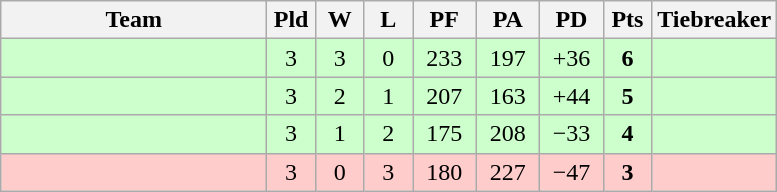<table class="wikitable" style="text-align:center;">
<tr>
<th width=170>Team</th>
<th width=25>Pld</th>
<th width=25>W</th>
<th width=25>L</th>
<th width=35>PF</th>
<th width=35>PA</th>
<th width=35>PD</th>
<th width=25>Pts</th>
<th width=50>Tiebreaker</th>
</tr>
<tr style="background:#ccffcc">
<td style=text-align:left"></td>
<td>3</td>
<td>3</td>
<td>0</td>
<td>233</td>
<td>197</td>
<td>+36</td>
<td><strong>6</strong></td>
<td></td>
</tr>
<tr style="background:#ccffcc">
<td style=text-align:left"></td>
<td>3</td>
<td>2</td>
<td>1</td>
<td>207</td>
<td>163</td>
<td>+44</td>
<td><strong>5</strong></td>
<td></td>
</tr>
<tr style="background:#ccffcc">
<td style=text-align:left"></td>
<td>3</td>
<td>1</td>
<td>2</td>
<td>175</td>
<td>208</td>
<td>−33</td>
<td><strong>4</strong></td>
<td></td>
</tr>
<tr style="background:#ffcccc">
<td style=text-align:left"></td>
<td>3</td>
<td>0</td>
<td>3</td>
<td>180</td>
<td>227</td>
<td>−47</td>
<td><strong>3</strong></td>
<td></td>
</tr>
</table>
